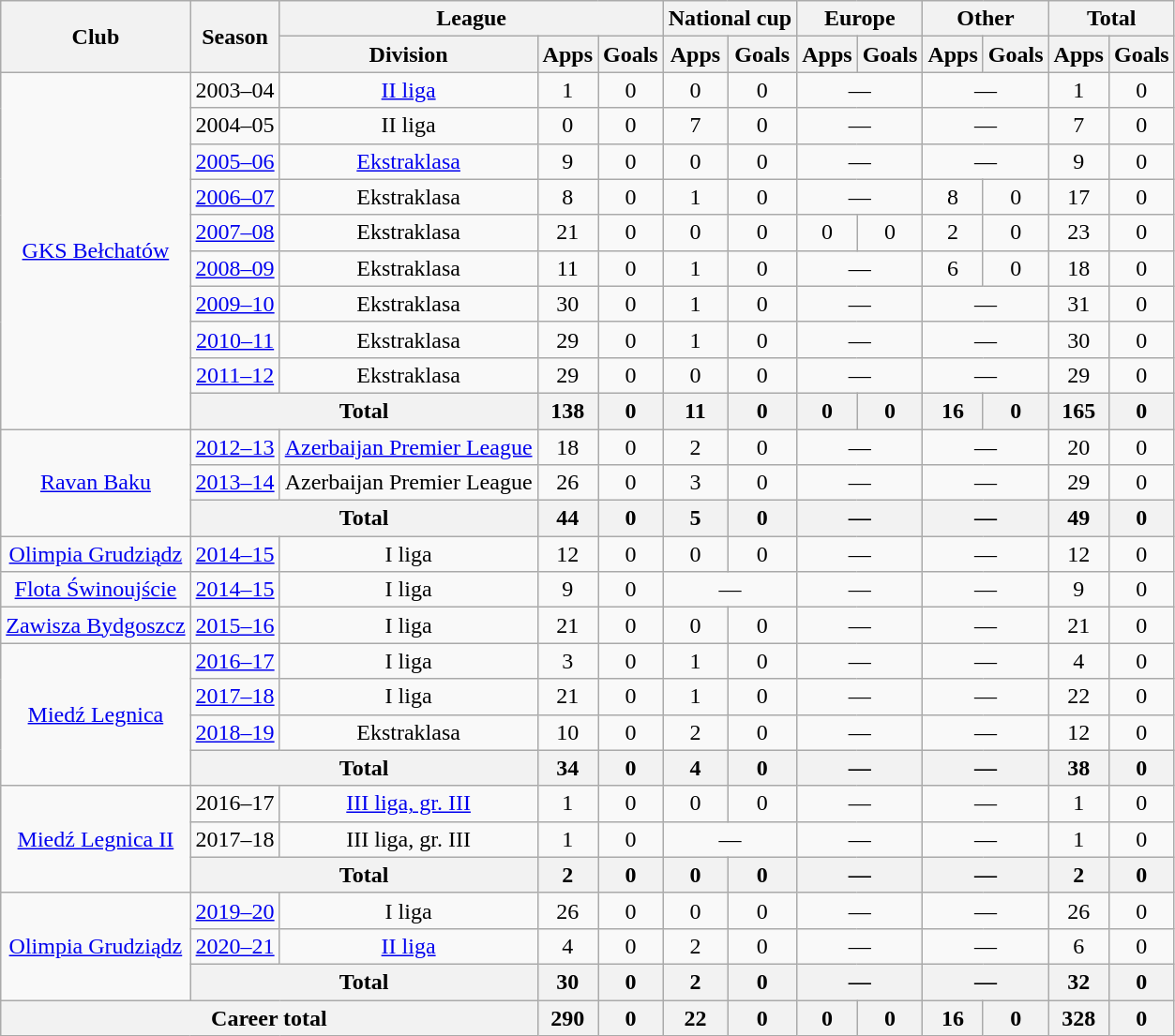<table class="wikitable" style="text-align: center;">
<tr>
<th rowspan="2">Club</th>
<th rowspan="2">Season</th>
<th colspan="3">League</th>
<th colspan="2">National cup</th>
<th colspan="2">Europe</th>
<th colspan="2">Other</th>
<th colspan="2">Total</th>
</tr>
<tr>
<th>Division</th>
<th>Apps</th>
<th>Goals</th>
<th>Apps</th>
<th>Goals</th>
<th>Apps</th>
<th>Goals</th>
<th>Apps</th>
<th>Goals</th>
<th>Apps</th>
<th>Goals</th>
</tr>
<tr>
<td rowspan="10"><a href='#'>GKS Bełchatów</a></td>
<td>2003–04</td>
<td><a href='#'>II liga</a></td>
<td>1</td>
<td>0</td>
<td>0</td>
<td>0</td>
<td colspan="2">—</td>
<td colspan="2">—</td>
<td>1</td>
<td>0</td>
</tr>
<tr>
<td>2004–05</td>
<td>II liga</td>
<td>0</td>
<td>0</td>
<td>7</td>
<td>0</td>
<td colspan="2">—</td>
<td colspan="2">—</td>
<td>7</td>
<td>0</td>
</tr>
<tr>
<td><a href='#'>2005–06</a></td>
<td><a href='#'>Ekstraklasa</a></td>
<td>9</td>
<td>0</td>
<td>0</td>
<td>0</td>
<td colspan="2">—</td>
<td colspan="2">—</td>
<td>9</td>
<td>0</td>
</tr>
<tr>
<td><a href='#'>2006–07</a></td>
<td>Ekstraklasa</td>
<td>8</td>
<td>0</td>
<td>1</td>
<td>0</td>
<td colspan="2">—</td>
<td>8</td>
<td>0</td>
<td>17</td>
<td>0</td>
</tr>
<tr>
<td><a href='#'>2007–08</a></td>
<td>Ekstraklasa</td>
<td>21</td>
<td>0</td>
<td>0</td>
<td>0</td>
<td>0</td>
<td>0</td>
<td>2</td>
<td>0</td>
<td>23</td>
<td>0</td>
</tr>
<tr>
<td><a href='#'>2008–09</a></td>
<td>Ekstraklasa</td>
<td>11</td>
<td>0</td>
<td>1</td>
<td>0</td>
<td colspan="2">—</td>
<td>6</td>
<td>0</td>
<td>18</td>
<td>0</td>
</tr>
<tr>
<td><a href='#'>2009–10</a></td>
<td>Ekstraklasa</td>
<td>30</td>
<td>0</td>
<td>1</td>
<td>0</td>
<td colspan="2">—</td>
<td colspan="2">—</td>
<td>31</td>
<td>0</td>
</tr>
<tr>
<td><a href='#'>2010–11</a></td>
<td>Ekstraklasa</td>
<td>29</td>
<td>0</td>
<td>1</td>
<td>0</td>
<td colspan="2">—</td>
<td colspan="2">—</td>
<td>30</td>
<td>0</td>
</tr>
<tr>
<td><a href='#'>2011–12</a></td>
<td>Ekstraklasa</td>
<td>29</td>
<td>0</td>
<td>0</td>
<td>0</td>
<td colspan="2">—</td>
<td colspan="2">—</td>
<td>29</td>
<td>0</td>
</tr>
<tr>
<th colspan=2>Total</th>
<th>138</th>
<th>0</th>
<th>11</th>
<th>0</th>
<th>0</th>
<th>0</th>
<th>16</th>
<th>0</th>
<th>165</th>
<th>0</th>
</tr>
<tr>
<td rowspan="3"><a href='#'>Ravan Baku</a></td>
<td><a href='#'>2012–13</a></td>
<td><a href='#'>Azerbaijan Premier League</a></td>
<td>18</td>
<td>0</td>
<td>2</td>
<td>0</td>
<td colspan="2">—</td>
<td colspan="2">—</td>
<td>20</td>
<td>0</td>
</tr>
<tr>
<td><a href='#'>2013–14</a></td>
<td>Azerbaijan Premier League</td>
<td>26</td>
<td>0</td>
<td>3</td>
<td>0</td>
<td colspan="2">—</td>
<td colspan="2">—</td>
<td>29</td>
<td>0</td>
</tr>
<tr>
<th colspan=2>Total</th>
<th>44</th>
<th>0</th>
<th>5</th>
<th>0</th>
<th colspan="2">—</th>
<th colspan="2">—</th>
<th>49</th>
<th>0</th>
</tr>
<tr>
<td><a href='#'>Olimpia Grudziądz</a></td>
<td><a href='#'>2014–15</a></td>
<td>I liga</td>
<td>12</td>
<td>0</td>
<td>0</td>
<td>0</td>
<td colspan="2">—</td>
<td colspan="2">—</td>
<td>12</td>
<td>0</td>
</tr>
<tr>
<td><a href='#'>Flota Świnoujście</a></td>
<td><a href='#'>2014–15</a></td>
<td>I liga</td>
<td>9</td>
<td>0</td>
<td colspan="2">—</td>
<td colspan="2">—</td>
<td colspan="2">—</td>
<td>9</td>
<td>0</td>
</tr>
<tr>
<td><a href='#'>Zawisza Bydgoszcz</a></td>
<td><a href='#'>2015–16</a></td>
<td>I liga</td>
<td>21</td>
<td>0</td>
<td>0</td>
<td>0</td>
<td colspan="2">—</td>
<td colspan="2">—</td>
<td>21</td>
<td>0</td>
</tr>
<tr>
<td rowspan="4"><a href='#'>Miedź Legnica</a></td>
<td><a href='#'>2016–17</a></td>
<td>I liga</td>
<td>3</td>
<td>0</td>
<td>1</td>
<td>0</td>
<td colspan="2">—</td>
<td colspan="2">—</td>
<td>4</td>
<td>0</td>
</tr>
<tr>
<td><a href='#'>2017–18</a></td>
<td>I liga</td>
<td>21</td>
<td>0</td>
<td>1</td>
<td>0</td>
<td colspan="2">—</td>
<td colspan="2">—</td>
<td>22</td>
<td>0</td>
</tr>
<tr>
<td><a href='#'>2018–19</a></td>
<td>Ekstraklasa</td>
<td>10</td>
<td>0</td>
<td>2</td>
<td>0</td>
<td colspan="2">—</td>
<td colspan="2">—</td>
<td>12</td>
<td>0</td>
</tr>
<tr>
<th colspan=2>Total</th>
<th>34</th>
<th>0</th>
<th>4</th>
<th>0</th>
<th colspan="2">—</th>
<th colspan="2">—</th>
<th>38</th>
<th>0</th>
</tr>
<tr>
<td rowspan="3"><a href='#'>Miedź Legnica II</a></td>
<td>2016–17</td>
<td><a href='#'>III liga, gr. III</a></td>
<td>1</td>
<td>0</td>
<td>0</td>
<td>0</td>
<td colspan="2">—</td>
<td colspan="2">—</td>
<td>1</td>
<td>0</td>
</tr>
<tr>
<td>2017–18</td>
<td>III liga, gr. III</td>
<td>1</td>
<td>0</td>
<td colspan="2">—</td>
<td colspan="2">—</td>
<td colspan="2">—</td>
<td>1</td>
<td>0</td>
</tr>
<tr>
<th colspan=2>Total</th>
<th>2</th>
<th>0</th>
<th>0</th>
<th>0</th>
<th colspan="2">—</th>
<th colspan="2">—</th>
<th>2</th>
<th>0</th>
</tr>
<tr>
<td rowspan="3"><a href='#'>Olimpia Grudziądz</a></td>
<td><a href='#'>2019–20</a></td>
<td>I liga</td>
<td>26</td>
<td>0</td>
<td>0</td>
<td>0</td>
<td colspan="2">—</td>
<td colspan="2">—</td>
<td>26</td>
<td>0</td>
</tr>
<tr>
<td><a href='#'>2020–21</a></td>
<td><a href='#'>II liga</a></td>
<td>4</td>
<td>0</td>
<td>2</td>
<td>0</td>
<td colspan="2">—</td>
<td colspan="2">—</td>
<td>6</td>
<td>0</td>
</tr>
<tr>
<th colspan=2>Total</th>
<th>30</th>
<th>0</th>
<th>2</th>
<th>0</th>
<th colspan="2">—</th>
<th colspan="2">—</th>
<th>32</th>
<th>0</th>
</tr>
<tr>
<th colspan=3>Career total</th>
<th>290</th>
<th>0</th>
<th>22</th>
<th>0</th>
<th>0</th>
<th>0</th>
<th>16</th>
<th>0</th>
<th>328</th>
<th>0</th>
</tr>
</table>
